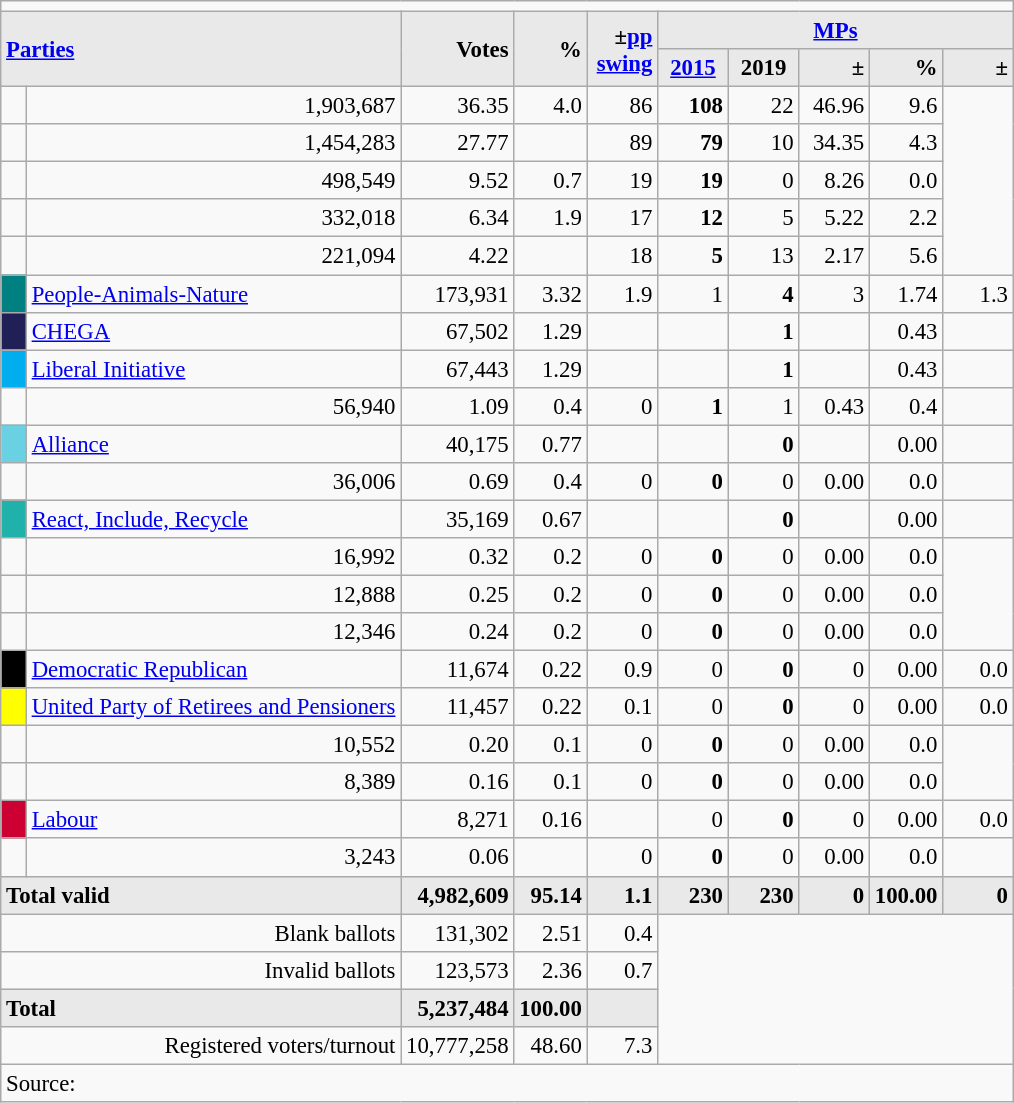<table class="wikitable" style="text-align:right; font-size:95%;">
<tr>
<td colspan=10></td>
</tr>
<tr>
<th rowspan="2" colspan="2" style="background:#e9e9e9; text-align:left;" alignleft><a href='#'>Parties</a></th>
<th rowspan="2" style="background:#e9e9e9; text-align:right;">Votes</th>
<th rowspan="2" style="background:#e9e9e9; text-align:right;">%</th>
<th rowspan="2" style="background:#e9e9e9; text-align:right;">±<a href='#'>pp</a> <a href='#'>swing</a></th>
<th colspan="5" style="background:#e9e9e9; text-align:center;"><a href='#'>MPs</a></th>
</tr>
<tr style="background-color:#E9E9E9">
<th style="background-color:#E9E9E9;text-align:center;"><a href='#'>2015</a></th>
<th style="background-color:#E9E9E9;text-align:center;">2019</th>
<th style="background:#e9e9e9; text-align:right;">±</th>
<th style="background:#e9e9e9; text-align:right;">%</th>
<th style="background:#e9e9e9; text-align:right;">±</th>
</tr>
<tr>
<td></td>
<td>1,903,687</td>
<td>36.35</td>
<td>4.0</td>
<td>86</td>
<td><strong>108</strong></td>
<td>22</td>
<td>46.96</td>
<td>9.6</td>
</tr>
<tr>
<td></td>
<td>1,454,283</td>
<td>27.77</td>
<td></td>
<td>89</td>
<td><strong>79</strong></td>
<td>10</td>
<td>34.35</td>
<td>4.3</td>
</tr>
<tr>
<td></td>
<td>498,549</td>
<td>9.52</td>
<td>0.7</td>
<td>19</td>
<td><strong>19</strong></td>
<td>0</td>
<td>8.26</td>
<td>0.0</td>
</tr>
<tr>
<td></td>
<td>332,018</td>
<td>6.34</td>
<td>1.9</td>
<td>17</td>
<td><strong>12</strong></td>
<td>5</td>
<td>5.22</td>
<td>2.2</td>
</tr>
<tr>
<td></td>
<td>221,094</td>
<td>4.22</td>
<td></td>
<td>18</td>
<td><strong>5</strong></td>
<td>13</td>
<td>2.17</td>
<td>5.6</td>
</tr>
<tr>
<td style="width: 10px" bgcolor=teal align="center"></td>
<td align=left><a href='#'>People-Animals-Nature</a></td>
<td>173,931</td>
<td>3.32</td>
<td>1.9</td>
<td>1</td>
<td><strong>4</strong></td>
<td>3</td>
<td>1.74</td>
<td>1.3</td>
</tr>
<tr>
<td style="width: 10px" bgcolor=#202056 align="center"></td>
<td align=left><a href='#'>CHEGA</a></td>
<td>67,502</td>
<td>1.29</td>
<td></td>
<td></td>
<td><strong>1</strong></td>
<td></td>
<td>0.43</td>
<td></td>
</tr>
<tr>
<td style="width: 10px" bgcolor=#00ADEF align="center"></td>
<td align=left><a href='#'>Liberal Initiative</a></td>
<td>67,443</td>
<td>1.29</td>
<td></td>
<td></td>
<td><strong>1</strong></td>
<td></td>
<td>0.43</td>
<td></td>
</tr>
<tr>
<td></td>
<td>56,940</td>
<td>1.09</td>
<td>0.4</td>
<td>0</td>
<td><strong>1</strong></td>
<td>1</td>
<td>0.43</td>
<td>0.4</td>
</tr>
<tr>
<td style="width: 10px" bgcolor=#6AD1E3 align="center"></td>
<td align=left><a href='#'>Alliance</a></td>
<td>40,175</td>
<td>0.77</td>
<td></td>
<td></td>
<td><strong>0</strong></td>
<td></td>
<td>0.00</td>
<td></td>
</tr>
<tr>
<td></td>
<td>36,006</td>
<td>0.69</td>
<td>0.4</td>
<td>0</td>
<td><strong>0</strong></td>
<td>0</td>
<td>0.00</td>
<td>0.0</td>
</tr>
<tr>
<td style="width: 10px" bgcolor=LightSeaGreen align="center"></td>
<td align=left><a href='#'>React, Include, Recycle</a></td>
<td>35,169</td>
<td>0.67</td>
<td></td>
<td></td>
<td><strong>0</strong></td>
<td></td>
<td>0.00</td>
<td></td>
</tr>
<tr>
<td></td>
<td>16,992</td>
<td>0.32</td>
<td>0.2</td>
<td>0</td>
<td><strong>0</strong></td>
<td>0</td>
<td>0.00</td>
<td>0.0</td>
</tr>
<tr>
<td></td>
<td>12,888</td>
<td>0.25</td>
<td>0.2</td>
<td>0</td>
<td><strong>0</strong></td>
<td>0</td>
<td>0.00</td>
<td>0.0</td>
</tr>
<tr>
<td></td>
<td>12,346</td>
<td>0.24</td>
<td>0.2</td>
<td>0</td>
<td><strong>0</strong></td>
<td>0</td>
<td>0.00</td>
<td>0.0</td>
</tr>
<tr>
<td style="width: 10px" bgcolor=black align="center"></td>
<td align=left><a href='#'>Democratic Republican</a></td>
<td>11,674</td>
<td>0.22</td>
<td>0.9</td>
<td>0</td>
<td><strong>0</strong></td>
<td>0</td>
<td>0.00</td>
<td>0.0</td>
</tr>
<tr>
<td style="width: 10px" bgcolor=yellow align="center"></td>
<td align=left><a href='#'>United Party of Retirees and Pensioners</a></td>
<td>11,457</td>
<td>0.22</td>
<td>0.1</td>
<td>0</td>
<td><strong>0</strong></td>
<td>0</td>
<td>0.00</td>
<td>0.0</td>
</tr>
<tr>
<td></td>
<td>10,552</td>
<td>0.20</td>
<td>0.1</td>
<td>0</td>
<td><strong>0</strong></td>
<td>0</td>
<td>0.00</td>
<td>0.0</td>
</tr>
<tr>
<td></td>
<td>8,389</td>
<td>0.16</td>
<td>0.1</td>
<td>0</td>
<td><strong>0</strong></td>
<td>0</td>
<td>0.00</td>
<td>0.0</td>
</tr>
<tr>
<td style="width: 10px" bgcolor=#CC0033 align="center"></td>
<td align=left><a href='#'>Labour</a></td>
<td>8,271</td>
<td>0.16</td>
<td></td>
<td>0</td>
<td><strong>0</strong></td>
<td>0</td>
<td>0.00</td>
<td>0.0</td>
</tr>
<tr>
<td></td>
<td>3,243</td>
<td>0.06</td>
<td></td>
<td>0</td>
<td><strong>0</strong></td>
<td>0</td>
<td>0.00</td>
<td>0.0</td>
</tr>
<tr>
<td colspan=2 align=left style="background-color:#E9E9E9"><strong>Total valid</strong></td>
<td width="65" align="right" style="background-color:#E9E9E9"><strong>4,982,609</strong></td>
<td width="40" align="right" style="background-color:#E9E9E9"><strong>95.14</strong></td>
<td width="40" align="right" style="background-color:#E9E9E9"><strong>1.1</strong></td>
<td width="40" align="right" style="background-color:#E9E9E9"><strong>230</strong></td>
<td width="40" align="right" style="background-color:#E9E9E9"><strong>230</strong></td>
<td width="40" align="right" style="background-color:#E9E9E9"><strong>0</strong></td>
<td width="40" align="right" style="background-color:#E9E9E9"><strong>100.00</strong></td>
<td width="40" align="right" style="background-color:#E9E9E9"><strong>0</strong></td>
</tr>
<tr>
<td colspan=2>Blank ballots</td>
<td>131,302</td>
<td>2.51</td>
<td>0.4</td>
<td colspan=5 rowspan=4></td>
</tr>
<tr>
<td colspan=2>Invalid ballots</td>
<td>123,573</td>
<td>2.36</td>
<td>0.7</td>
</tr>
<tr>
<td colspan=2 align=left style="background-color:#E9E9E9"><strong>Total</strong></td>
<td width="50" align="right" style="background-color:#E9E9E9"><strong>5,237,484</strong></td>
<td width="40" align="right" style="background-color:#E9E9E9"><strong>100.00</strong></td>
<td width="40" align="right" style="background-color:#E9E9E9"></td>
</tr>
<tr>
<td colspan=2>Registered voters/turnout</td>
<td>10,777,258</td>
<td>48.60</td>
<td>7.3</td>
</tr>
<tr>
<td colspan=10 align=left>Source: </td>
</tr>
</table>
